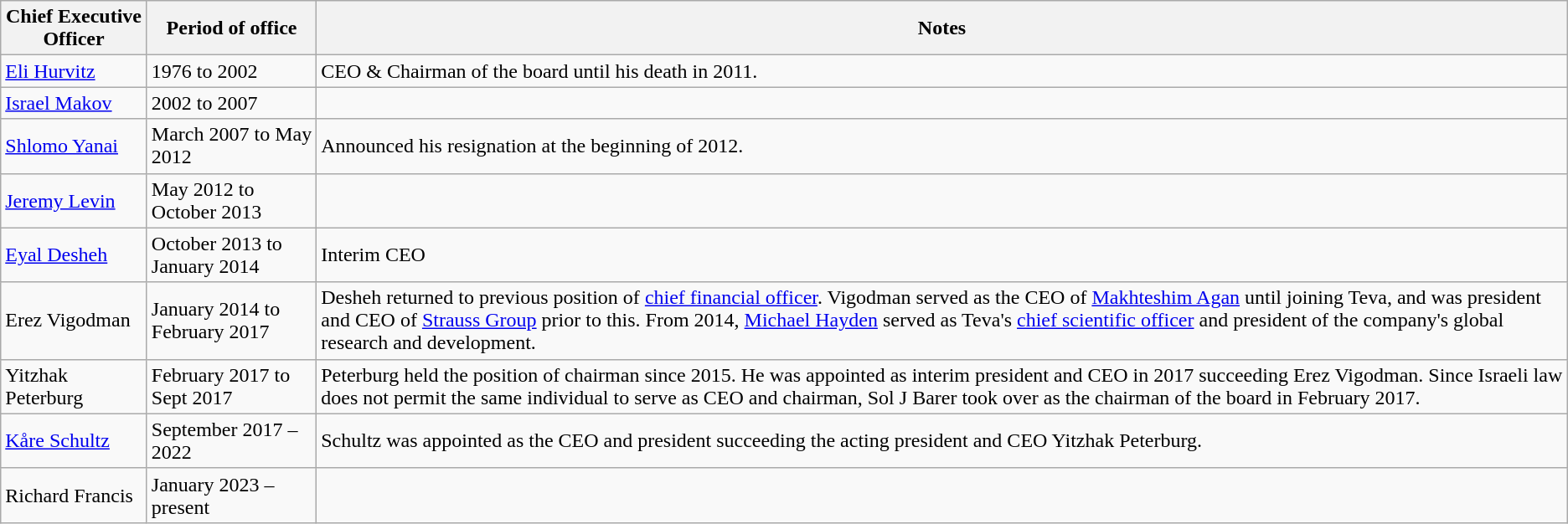<table class="wikitable">
<tr>
<th>Chief Executive Officer</th>
<th>Period of office</th>
<th>Notes</th>
</tr>
<tr>
<td><a href='#'>Eli Hurvitz</a></td>
<td>1976 to 2002</td>
<td>CEO & Chairman of the board until his death in 2011.</td>
</tr>
<tr>
<td><a href='#'>Israel Makov</a></td>
<td>2002 to 2007</td>
<td></td>
</tr>
<tr>
<td><a href='#'>Shlomo Yanai</a></td>
<td>March 2007 to May 2012</td>
<td>Announced his resignation at the beginning of 2012.</td>
</tr>
<tr>
<td><a href='#'>Jeremy Levin</a></td>
<td>May 2012 to October 2013</td>
<td></td>
</tr>
<tr>
<td><a href='#'>Eyal Desheh</a></td>
<td>October 2013 to January 2014</td>
<td>Interim CEO</td>
</tr>
<tr>
<td>Erez Vigodman</td>
<td>January 2014 to February 2017</td>
<td>Desheh returned to previous position of <a href='#'>chief financial officer</a>. Vigodman served as the CEO of <a href='#'>Makhteshim Agan</a> until joining Teva, and was president and CEO of <a href='#'>Strauss Group</a> prior to this. From 2014, <a href='#'>Michael Hayden</a> served as Teva's <a href='#'>chief scientific officer</a> and president of the company's global research and development.</td>
</tr>
<tr>
<td>Yitzhak Peterburg</td>
<td>February 2017 to Sept 2017</td>
<td>Peterburg held the position of chairman since 2015. He was appointed as interim president and CEO in 2017 succeeding Erez Vigodman. Since Israeli law does not permit the same individual to serve as CEO and chairman, Sol J Barer took over as the chairman of the board in February 2017.</td>
</tr>
<tr>
<td><a href='#'>Kåre Schultz</a></td>
<td>September 2017 – 2022</td>
<td>Schultz was appointed as the CEO and president succeeding the acting president and CEO Yitzhak Peterburg.</td>
</tr>
<tr>
<td>Richard Francis</td>
<td>January 2023 – present</td>
<td></td>
</tr>
</table>
